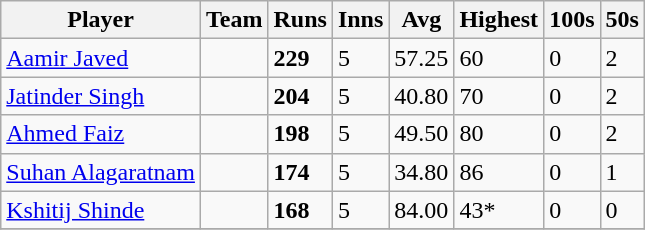<table class="wikitable">
<tr>
<th>Player</th>
<th>Team</th>
<th>Runs</th>
<th>Inns</th>
<th>Avg</th>
<th>Highest</th>
<th>100s</th>
<th>50s</th>
</tr>
<tr>
<td><a href='#'>Aamir Javed</a></td>
<td></td>
<td><strong>229</strong></td>
<td>5</td>
<td>57.25</td>
<td>60</td>
<td>0</td>
<td>2</td>
</tr>
<tr>
<td><a href='#'>Jatinder Singh</a></td>
<td></td>
<td><strong>204</strong></td>
<td>5</td>
<td>40.80</td>
<td>70</td>
<td>0</td>
<td>2</td>
</tr>
<tr>
<td><a href='#'>Ahmed Faiz</a></td>
<td></td>
<td><strong>198</strong></td>
<td>5</td>
<td>49.50</td>
<td>80</td>
<td>0</td>
<td>2</td>
</tr>
<tr>
<td><a href='#'>Suhan Alagaratnam</a></td>
<td></td>
<td><strong>174</strong></td>
<td>5</td>
<td>34.80</td>
<td>86</td>
<td>0</td>
<td>1</td>
</tr>
<tr>
<td><a href='#'>Kshitij Shinde</a></td>
<td></td>
<td><strong>168</strong></td>
<td>5</td>
<td>84.00</td>
<td>43*</td>
<td>0</td>
<td>0</td>
</tr>
<tr>
</tr>
</table>
